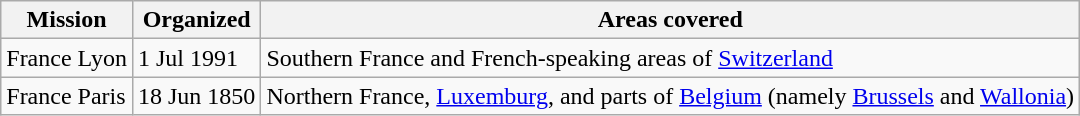<table class="wikitable">
<tr>
<th>Mission</th>
<th data-sort-type=date>Organized</th>
<th>Areas covered</th>
</tr>
<tr>
<td>France Lyon</td>
<td>1 Jul 1991</td>
<td>Southern France and French-speaking areas of <a href='#'>Switzerland</a></td>
</tr>
<tr>
<td>France Paris</td>
<td>18 Jun 1850</td>
<td>Northern France, <a href='#'>Luxemburg</a>, and parts of <a href='#'>Belgium</a> (namely <a href='#'>Brussels</a> and <a href='#'>Wallonia</a>)</td>
</tr>
</table>
